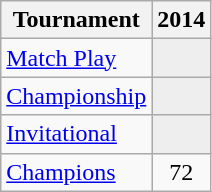<table class="wikitable" style="text-align:center;">
<tr>
<th>Tournament</th>
<th>2014</th>
</tr>
<tr>
<td align="left"><a href='#'>Match Play</a></td>
<td style="background:#eeeeee;"></td>
</tr>
<tr>
<td align="left"><a href='#'>Championship</a></td>
<td style="background:#eeeeee;"></td>
</tr>
<tr>
<td align="left"><a href='#'>Invitational</a></td>
<td style="background:#eeeeee;"></td>
</tr>
<tr>
<td align="left"><a href='#'>Champions</a></td>
<td>72</td>
</tr>
</table>
